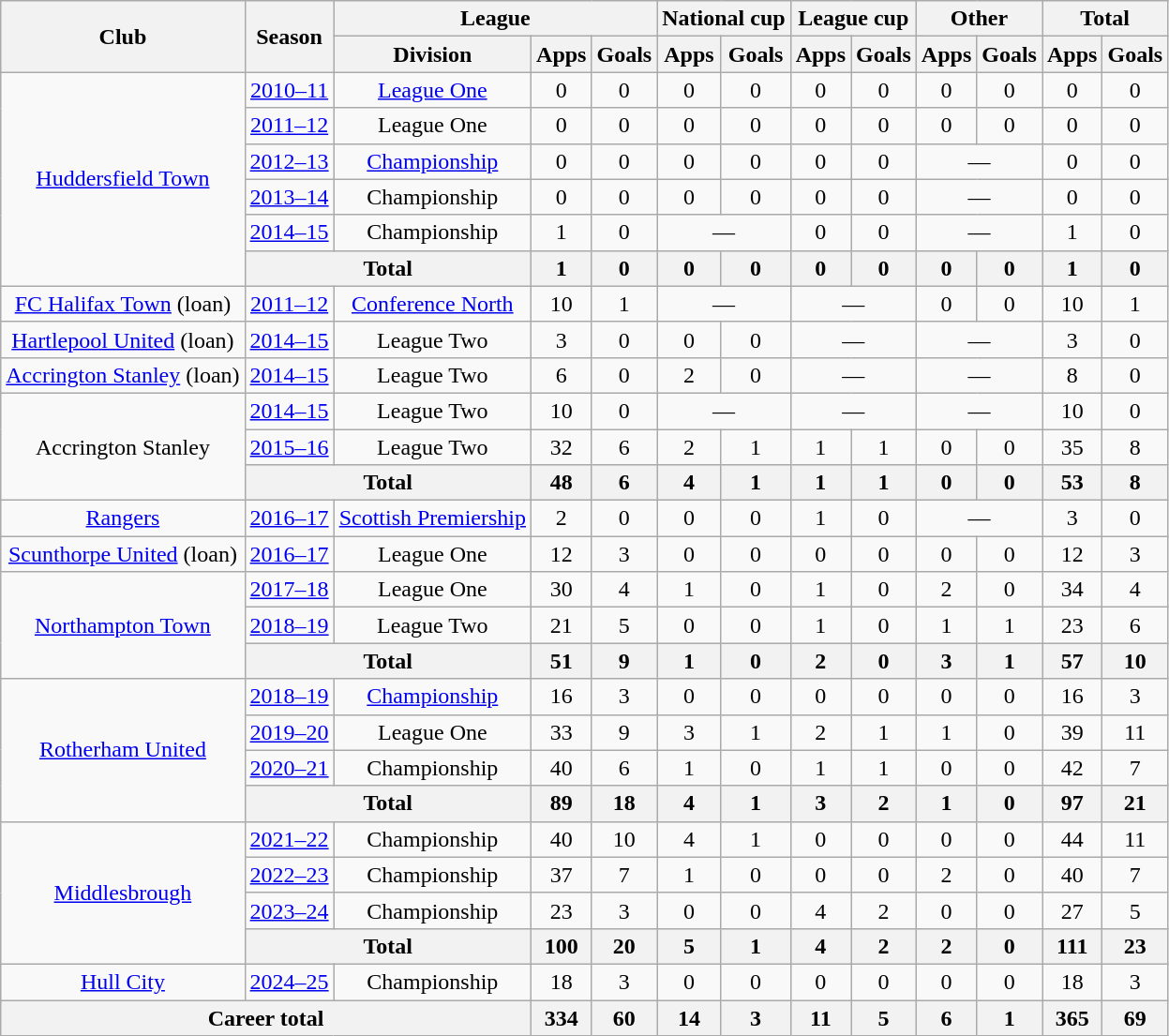<table class="wikitable" style="text-align: center">
<tr>
<th rowspan="2">Club</th>
<th rowspan="2">Season</th>
<th colspan="3">League</th>
<th colspan="2">National cup</th>
<th colspan="2">League cup</th>
<th colspan="2">Other</th>
<th colspan="2">Total</th>
</tr>
<tr>
<th>Division</th>
<th>Apps</th>
<th>Goals</th>
<th>Apps</th>
<th>Goals</th>
<th>Apps</th>
<th>Goals</th>
<th>Apps</th>
<th>Goals</th>
<th>Apps</th>
<th>Goals</th>
</tr>
<tr>
<td rowspan="6"><a href='#'>Huddersfield Town</a></td>
<td><a href='#'>2010–11</a></td>
<td><a href='#'>League One</a></td>
<td>0</td>
<td>0</td>
<td>0</td>
<td>0</td>
<td>0</td>
<td>0</td>
<td>0</td>
<td>0</td>
<td>0</td>
<td>0</td>
</tr>
<tr>
<td><a href='#'>2011–12</a></td>
<td>League One</td>
<td>0</td>
<td>0</td>
<td>0</td>
<td>0</td>
<td>0</td>
<td>0</td>
<td>0</td>
<td>0</td>
<td>0</td>
<td>0</td>
</tr>
<tr>
<td><a href='#'>2012–13</a></td>
<td><a href='#'>Championship</a></td>
<td>0</td>
<td>0</td>
<td>0</td>
<td>0</td>
<td>0</td>
<td>0</td>
<td colspan="2">—</td>
<td>0</td>
<td>0</td>
</tr>
<tr>
<td><a href='#'>2013–14</a></td>
<td>Championship</td>
<td>0</td>
<td>0</td>
<td>0</td>
<td>0</td>
<td>0</td>
<td>0</td>
<td colspan="2">—</td>
<td>0</td>
<td>0</td>
</tr>
<tr>
<td><a href='#'>2014–15</a></td>
<td>Championship</td>
<td>1</td>
<td>0</td>
<td colspan="2">—</td>
<td>0</td>
<td>0</td>
<td colspan="2">—</td>
<td>1</td>
<td>0</td>
</tr>
<tr>
<th colspan="2">Total</th>
<th>1</th>
<th>0</th>
<th>0</th>
<th>0</th>
<th>0</th>
<th>0</th>
<th>0</th>
<th>0</th>
<th>1</th>
<th>0</th>
</tr>
<tr>
<td><a href='#'>FC Halifax Town</a> (loan)</td>
<td><a href='#'>2011–12</a></td>
<td><a href='#'>Conference North</a></td>
<td>10</td>
<td>1</td>
<td colspan="2">—</td>
<td colspan="2">—</td>
<td>0</td>
<td>0</td>
<td>10</td>
<td>1</td>
</tr>
<tr>
<td><a href='#'>Hartlepool United</a> (loan)</td>
<td><a href='#'>2014–15</a></td>
<td>League Two</td>
<td>3</td>
<td>0</td>
<td>0</td>
<td>0</td>
<td colspan="2">—</td>
<td colspan="2">—</td>
<td>3</td>
<td>0</td>
</tr>
<tr>
<td><a href='#'>Accrington Stanley</a> (loan)</td>
<td><a href='#'>2014–15</a></td>
<td>League Two</td>
<td>6</td>
<td>0</td>
<td>2</td>
<td>0</td>
<td colspan="2">—</td>
<td colspan="2">—</td>
<td>8</td>
<td>0</td>
</tr>
<tr>
<td rowspan="3">Accrington Stanley</td>
<td><a href='#'>2014–15</a></td>
<td>League Two</td>
<td>10</td>
<td>0</td>
<td colspan="2">—</td>
<td colspan="2">—</td>
<td colspan="2">—</td>
<td>10</td>
<td>0</td>
</tr>
<tr>
<td><a href='#'>2015–16</a></td>
<td>League Two</td>
<td>32</td>
<td>6</td>
<td>2</td>
<td>1</td>
<td>1</td>
<td>1</td>
<td>0</td>
<td>0</td>
<td>35</td>
<td>8</td>
</tr>
<tr>
<th colspan="2">Total</th>
<th>48</th>
<th>6</th>
<th>4</th>
<th>1</th>
<th>1</th>
<th>1</th>
<th>0</th>
<th>0</th>
<th>53</th>
<th>8</th>
</tr>
<tr>
<td><a href='#'>Rangers</a></td>
<td><a href='#'>2016–17</a></td>
<td><a href='#'>Scottish Premiership</a></td>
<td>2</td>
<td>0</td>
<td>0</td>
<td>0</td>
<td>1</td>
<td>0</td>
<td colspan="2">—</td>
<td>3</td>
<td>0</td>
</tr>
<tr>
<td><a href='#'>Scunthorpe United</a> (loan)</td>
<td><a href='#'>2016–17</a></td>
<td>League One</td>
<td>12</td>
<td>3</td>
<td>0</td>
<td>0</td>
<td>0</td>
<td>0</td>
<td>0</td>
<td>0</td>
<td>12</td>
<td>3</td>
</tr>
<tr>
<td rowspan="3"><a href='#'>Northampton Town</a></td>
<td><a href='#'>2017–18</a></td>
<td>League One</td>
<td>30</td>
<td>4</td>
<td>1</td>
<td>0</td>
<td>1</td>
<td>0</td>
<td>2</td>
<td>0</td>
<td>34</td>
<td>4</td>
</tr>
<tr>
<td><a href='#'>2018–19</a></td>
<td>League Two</td>
<td>21</td>
<td>5</td>
<td>0</td>
<td>0</td>
<td>1</td>
<td>0</td>
<td>1</td>
<td>1</td>
<td>23</td>
<td>6</td>
</tr>
<tr>
<th colspan="2">Total</th>
<th>51</th>
<th>9</th>
<th>1</th>
<th>0</th>
<th>2</th>
<th>0</th>
<th>3</th>
<th>1</th>
<th>57</th>
<th>10</th>
</tr>
<tr>
<td rowspan=4><a href='#'>Rotherham United</a></td>
<td><a href='#'>2018–19</a></td>
<td><a href='#'>Championship</a></td>
<td>16</td>
<td>3</td>
<td>0</td>
<td>0</td>
<td>0</td>
<td>0</td>
<td>0</td>
<td>0</td>
<td>16</td>
<td>3</td>
</tr>
<tr>
<td><a href='#'>2019–20</a></td>
<td>League One</td>
<td>33</td>
<td>9</td>
<td>3</td>
<td>1</td>
<td>2</td>
<td>1</td>
<td>1</td>
<td>0</td>
<td>39</td>
<td>11</td>
</tr>
<tr>
<td><a href='#'>2020–21</a></td>
<td>Championship</td>
<td>40</td>
<td>6</td>
<td>1</td>
<td>0</td>
<td>1</td>
<td>1</td>
<td>0</td>
<td>0</td>
<td>42</td>
<td>7</td>
</tr>
<tr>
<th colspan=2>Total</th>
<th>89</th>
<th>18</th>
<th>4</th>
<th>1</th>
<th>3</th>
<th>2</th>
<th>1</th>
<th>0</th>
<th>97</th>
<th>21</th>
</tr>
<tr>
<td rowspan=4><a href='#'>Middlesbrough</a></td>
<td><a href='#'>2021–22</a></td>
<td>Championship</td>
<td>40</td>
<td>10</td>
<td>4</td>
<td>1</td>
<td>0</td>
<td>0</td>
<td>0</td>
<td>0</td>
<td>44</td>
<td>11</td>
</tr>
<tr>
<td><a href='#'>2022–23</a></td>
<td>Championship</td>
<td>37</td>
<td>7</td>
<td>1</td>
<td>0</td>
<td>0</td>
<td>0</td>
<td>2</td>
<td>0</td>
<td>40</td>
<td>7</td>
</tr>
<tr>
<td><a href='#'>2023–24</a></td>
<td>Championship</td>
<td>23</td>
<td>3</td>
<td>0</td>
<td>0</td>
<td>4</td>
<td>2</td>
<td>0</td>
<td>0</td>
<td>27</td>
<td>5</td>
</tr>
<tr>
<th colspan="2">Total</th>
<th>100</th>
<th>20</th>
<th>5</th>
<th>1</th>
<th>4</th>
<th>2</th>
<th>2</th>
<th>0</th>
<th>111</th>
<th>23</th>
</tr>
<tr>
<td><a href='#'>Hull City</a></td>
<td><a href='#'>2024–25</a></td>
<td>Championship</td>
<td>18</td>
<td>3</td>
<td>0</td>
<td>0</td>
<td>0</td>
<td>0</td>
<td>0</td>
<td>0</td>
<td>18</td>
<td>3</td>
</tr>
<tr>
<th colspan="3">Career total</th>
<th>334</th>
<th>60</th>
<th>14</th>
<th>3</th>
<th>11</th>
<th>5</th>
<th>6</th>
<th>1</th>
<th>365</th>
<th>69</th>
</tr>
</table>
